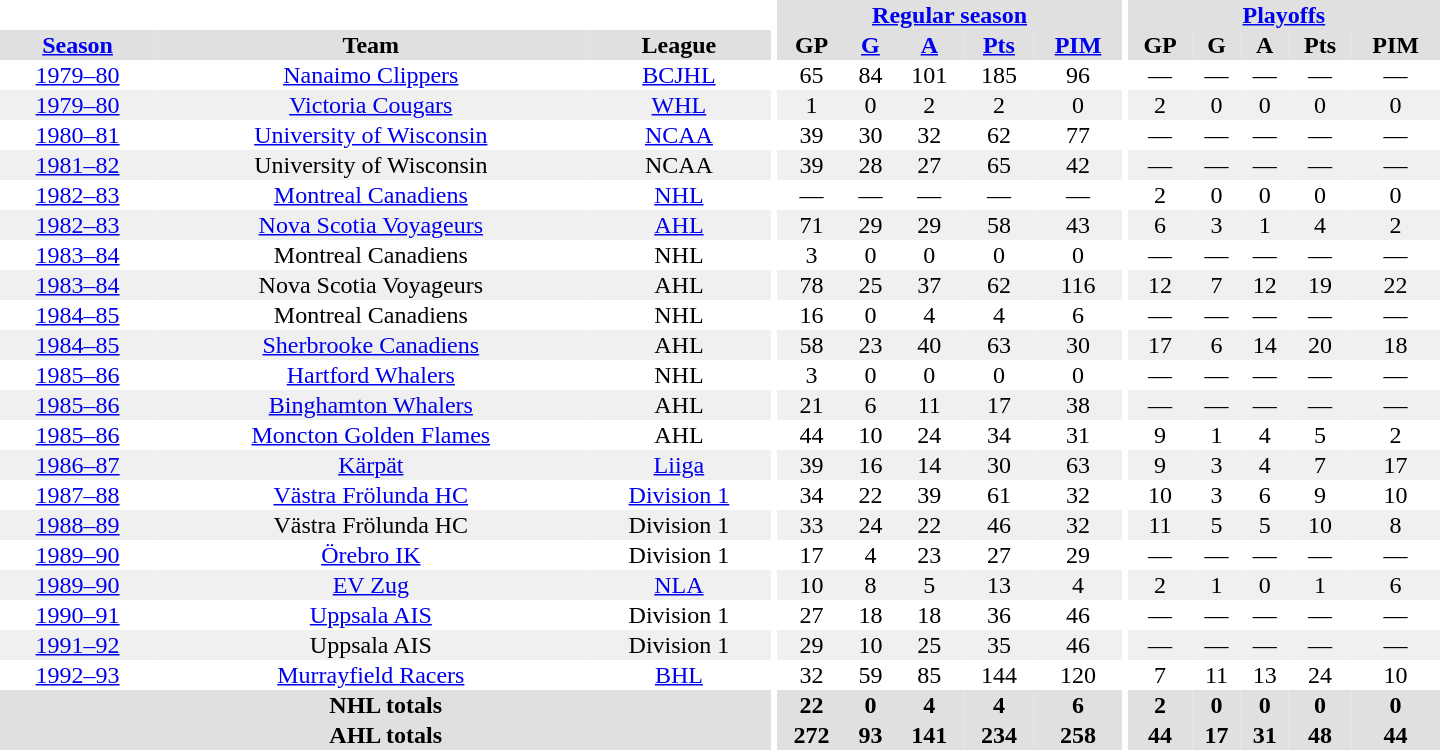<table border="0" cellpadding="1" cellspacing="0" style="text-align:center; width:60em">
<tr bgcolor="#e0e0e0">
<th colspan="3" bgcolor="#ffffff"></th>
<th rowspan="99" bgcolor="#ffffff"></th>
<th colspan="5"><a href='#'>Regular season</a></th>
<th rowspan="99" bgcolor="#ffffff"></th>
<th colspan="5"><a href='#'>Playoffs</a></th>
</tr>
<tr bgcolor="#e0e0e0">
<th><a href='#'>Season</a></th>
<th>Team</th>
<th>League</th>
<th>GP</th>
<th><a href='#'>G</a></th>
<th><a href='#'>A</a></th>
<th><a href='#'>Pts</a></th>
<th><a href='#'>PIM</a></th>
<th>GP</th>
<th>G</th>
<th>A</th>
<th>Pts</th>
<th>PIM</th>
</tr>
<tr>
<td><a href='#'>1979–80</a></td>
<td><a href='#'>Nanaimo Clippers</a></td>
<td><a href='#'>BCJHL</a></td>
<td>65</td>
<td>84</td>
<td>101</td>
<td>185</td>
<td>96</td>
<td>—</td>
<td>—</td>
<td>—</td>
<td>—</td>
<td>—</td>
</tr>
<tr bgcolor="#f0f0f0">
<td><a href='#'>1979–80</a></td>
<td><a href='#'>Victoria Cougars</a></td>
<td><a href='#'>WHL</a></td>
<td>1</td>
<td>0</td>
<td>2</td>
<td>2</td>
<td>0</td>
<td>2</td>
<td>0</td>
<td>0</td>
<td>0</td>
<td>0</td>
</tr>
<tr>
<td><a href='#'>1980–81</a></td>
<td><a href='#'>University of Wisconsin</a></td>
<td><a href='#'>NCAA</a></td>
<td>39</td>
<td>30</td>
<td>32</td>
<td>62</td>
<td>77</td>
<td>—</td>
<td>—</td>
<td>—</td>
<td>—</td>
<td>—</td>
</tr>
<tr bgcolor="#f0f0f0">
<td><a href='#'>1981–82</a></td>
<td>University of Wisconsin</td>
<td>NCAA</td>
<td>39</td>
<td>28</td>
<td>27</td>
<td>65</td>
<td>42</td>
<td>—</td>
<td>—</td>
<td>—</td>
<td>—</td>
<td>—</td>
</tr>
<tr>
<td><a href='#'>1982–83</a></td>
<td><a href='#'>Montreal Canadiens</a></td>
<td><a href='#'>NHL</a></td>
<td>—</td>
<td>—</td>
<td>—</td>
<td>—</td>
<td>—</td>
<td>2</td>
<td>0</td>
<td>0</td>
<td>0</td>
<td>0</td>
</tr>
<tr bgcolor="#f0f0f0">
<td><a href='#'>1982–83</a></td>
<td><a href='#'>Nova Scotia Voyageurs</a></td>
<td><a href='#'>AHL</a></td>
<td>71</td>
<td>29</td>
<td>29</td>
<td>58</td>
<td>43</td>
<td>6</td>
<td>3</td>
<td>1</td>
<td>4</td>
<td>2</td>
</tr>
<tr>
<td><a href='#'>1983–84</a></td>
<td>Montreal Canadiens</td>
<td>NHL</td>
<td>3</td>
<td>0</td>
<td>0</td>
<td>0</td>
<td>0</td>
<td>—</td>
<td>—</td>
<td>—</td>
<td>—</td>
<td>—</td>
</tr>
<tr bgcolor="#f0f0f0">
<td><a href='#'>1983–84</a></td>
<td>Nova Scotia Voyageurs</td>
<td>AHL</td>
<td>78</td>
<td>25</td>
<td>37</td>
<td>62</td>
<td>116</td>
<td>12</td>
<td>7</td>
<td>12</td>
<td>19</td>
<td>22</td>
</tr>
<tr>
<td><a href='#'>1984–85</a></td>
<td>Montreal Canadiens</td>
<td>NHL</td>
<td>16</td>
<td>0</td>
<td>4</td>
<td>4</td>
<td>6</td>
<td>—</td>
<td>—</td>
<td>—</td>
<td>—</td>
<td>—</td>
</tr>
<tr bgcolor="#f0f0f0">
<td><a href='#'>1984–85</a></td>
<td><a href='#'>Sherbrooke Canadiens</a></td>
<td>AHL</td>
<td>58</td>
<td>23</td>
<td>40</td>
<td>63</td>
<td>30</td>
<td>17</td>
<td>6</td>
<td>14</td>
<td>20</td>
<td>18</td>
</tr>
<tr>
<td><a href='#'>1985–86</a></td>
<td><a href='#'>Hartford Whalers</a></td>
<td>NHL</td>
<td>3</td>
<td>0</td>
<td>0</td>
<td>0</td>
<td>0</td>
<td>—</td>
<td>—</td>
<td>—</td>
<td>—</td>
<td>—</td>
</tr>
<tr bgcolor="#f0f0f0">
<td><a href='#'>1985–86</a></td>
<td><a href='#'>Binghamton Whalers</a></td>
<td>AHL</td>
<td>21</td>
<td>6</td>
<td>11</td>
<td>17</td>
<td>38</td>
<td>—</td>
<td>—</td>
<td>—</td>
<td>—</td>
<td>—</td>
</tr>
<tr>
<td><a href='#'>1985–86</a></td>
<td><a href='#'>Moncton Golden Flames</a></td>
<td>AHL</td>
<td>44</td>
<td>10</td>
<td>24</td>
<td>34</td>
<td>31</td>
<td>9</td>
<td>1</td>
<td>4</td>
<td>5</td>
<td>2</td>
</tr>
<tr bgcolor="#f0f0f0">
<td><a href='#'>1986–87</a></td>
<td><a href='#'>Kärpät</a></td>
<td><a href='#'>Liiga</a></td>
<td>39</td>
<td>16</td>
<td>14</td>
<td>30</td>
<td>63</td>
<td>9</td>
<td>3</td>
<td>4</td>
<td>7</td>
<td>17</td>
</tr>
<tr>
<td><a href='#'>1987–88</a></td>
<td><a href='#'>Västra Frölunda HC</a></td>
<td><a href='#'>Division 1</a></td>
<td>34</td>
<td>22</td>
<td>39</td>
<td>61</td>
<td>32</td>
<td>10</td>
<td>3</td>
<td>6</td>
<td>9</td>
<td>10</td>
</tr>
<tr bgcolor="#f0f0f0">
<td><a href='#'>1988–89</a></td>
<td>Västra Frölunda HC</td>
<td>Division 1</td>
<td>33</td>
<td>24</td>
<td>22</td>
<td>46</td>
<td>32</td>
<td>11</td>
<td>5</td>
<td>5</td>
<td>10</td>
<td>8</td>
</tr>
<tr>
<td><a href='#'>1989–90</a></td>
<td><a href='#'>Örebro IK</a></td>
<td>Division 1</td>
<td>17</td>
<td>4</td>
<td>23</td>
<td>27</td>
<td>29</td>
<td>—</td>
<td>—</td>
<td>—</td>
<td>—</td>
<td>—</td>
</tr>
<tr bgcolor="#f0f0f0">
<td><a href='#'>1989–90</a></td>
<td><a href='#'>EV Zug</a></td>
<td><a href='#'>NLA</a></td>
<td>10</td>
<td>8</td>
<td>5</td>
<td>13</td>
<td>4</td>
<td>2</td>
<td>1</td>
<td>0</td>
<td>1</td>
<td>6</td>
</tr>
<tr>
<td><a href='#'>1990–91</a></td>
<td><a href='#'>Uppsala AIS</a></td>
<td>Division 1</td>
<td>27</td>
<td>18</td>
<td>18</td>
<td>36</td>
<td>46</td>
<td>—</td>
<td>—</td>
<td>—</td>
<td>—</td>
<td>—</td>
</tr>
<tr bgcolor="#f0f0f0">
<td><a href='#'>1991–92</a></td>
<td>Uppsala AIS</td>
<td>Division 1</td>
<td>29</td>
<td>10</td>
<td>25</td>
<td>35</td>
<td>46</td>
<td>—</td>
<td>—</td>
<td>—</td>
<td>—</td>
<td>—</td>
</tr>
<tr>
<td><a href='#'>1992–93</a></td>
<td><a href='#'>Murrayfield Racers</a></td>
<td><a href='#'>BHL</a></td>
<td>32</td>
<td>59</td>
<td>85</td>
<td>144</td>
<td>120</td>
<td>7</td>
<td>11</td>
<td>13</td>
<td>24</td>
<td>10</td>
</tr>
<tr>
</tr>
<tr ALIGN="center" bgcolor="#e0e0e0">
<th colspan="3">NHL totals</th>
<th ALIGN="center">22</th>
<th ALIGN="center">0</th>
<th ALIGN="center">4</th>
<th ALIGN="center">4</th>
<th ALIGN="center">6</th>
<th ALIGN="center">2</th>
<th ALIGN="center">0</th>
<th ALIGN="center">0</th>
<th ALIGN="center">0</th>
<th ALIGN="center">0</th>
</tr>
<tr>
</tr>
<tr ALIGN="center" bgcolor="#e0e0e0">
<th colspan="3">AHL totals</th>
<th ALIGN="center">272</th>
<th ALIGN="center">93</th>
<th ALIGN="center">141</th>
<th ALIGN="center">234</th>
<th ALIGN="center">258</th>
<th ALIGN="center">44</th>
<th ALIGN="center">17</th>
<th ALIGN="center">31</th>
<th ALIGN="center">48</th>
<th ALIGN="center">44</th>
</tr>
</table>
